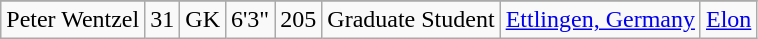<table class="wikitable sortable" border="1" style="text-align:center;">
<tr align=center>
</tr>
<tr>
<td>Peter Wentzel</td>
<td>31</td>
<td>GK</td>
<td>6'3"</td>
<td>205</td>
<td>Graduate Student</td>
<td><a href='#'>Ettlingen, Germany</a></td>
<td><a href='#'>Elon</a></td>
</tr>
</table>
